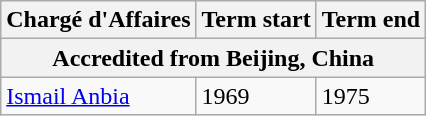<table class=wikitable>
<tr>
<th>Chargé d'Affaires</th>
<th>Term start</th>
<th>Term end</th>
</tr>
<tr>
<th colspan=3>Accredited from Beijing, China</th>
</tr>
<tr>
<td><a href='#'>Ismail Anbia</a></td>
<td>1969</td>
<td>1975</td>
</tr>
</table>
